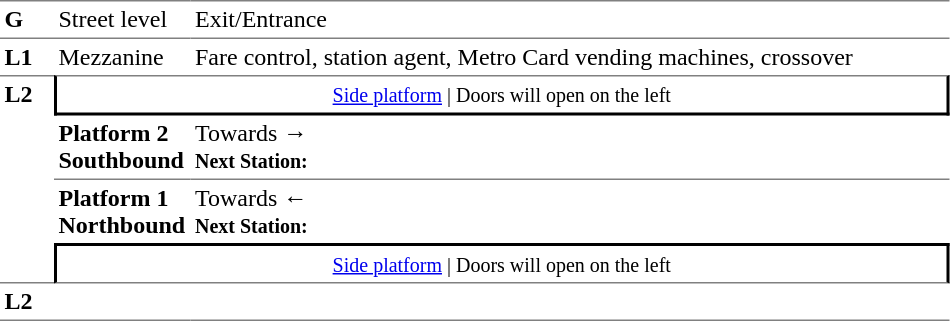<table table border=0 cellspacing=0 cellpadding=3>
<tr>
<td style="border-bottom:solid 1px gray;border-top:solid 1px gray;" width=30 valign=top><strong>G</strong></td>
<td style="border-top:solid 1px gray;border-bottom:solid 1px gray;" width=85 valign=top>Street level</td>
<td style="border-top:solid 1px gray;border-bottom:solid 1px gray;" width=500 valign=top>Exit/Entrance</td>
</tr>
<tr>
<td valign=top><strong>L1</strong></td>
<td valign=top>Mezzanine</td>
<td valign=top>Fare control, station agent, Metro Card vending machines, crossover<br></td>
</tr>
<tr>
<td style="border-top:solid 1px gray;border-bottom:solid 1px gray;" width=30 rowspan=4 valign=top><strong>L2</strong></td>
<td style="border-top:solid 1px gray;border-right:solid 2px black;border-left:solid 2px black;border-bottom:solid 2px black;text-align:center;" colspan=2><small><a href='#'>Side platform</a> | Doors will open on the left </small></td>
</tr>
<tr>
<td style="border-bottom:solid 1px gray;" width=85><span><strong>Platform 2</strong><br><strong>Southbound</strong></span></td>
<td style="border-bottom:solid 1px gray;" width=500>Towards → <br><small><strong>Next Station:</strong> </small></td>
</tr>
<tr>
<td><span><strong>Platform 1</strong><br><strong>Northbound</strong></span></td>
<td>Towards ← <br><small><strong>Next Station:</strong> </small></td>
</tr>
<tr>
<td style="border-top:solid 2px black;border-right:solid 2px black;border-left:solid 2px black;border-bottom:solid 1px gray;" colspan=2  align=center><small><a href='#'>Side platform</a> | Doors will open on the left </small></td>
</tr>
<tr>
<td style="border-bottom:solid 1px gray;" width=30 rowspan=2 valign=top><strong>L2</strong></td>
<td style="border-bottom:solid 1px gray;" width=85></td>
<td style="border-bottom:solid 1px gray;" width=500></td>
</tr>
<tr>
</tr>
</table>
